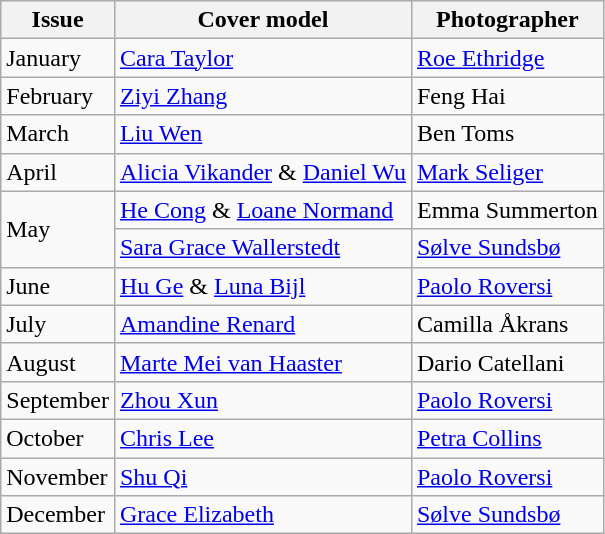<table class="sortable wikitable">
<tr>
<th>Issue</th>
<th>Cover model</th>
<th>Photographer</th>
</tr>
<tr>
<td>January</td>
<td><a href='#'>Cara Taylor</a></td>
<td><a href='#'>Roe Ethridge</a></td>
</tr>
<tr>
<td>February</td>
<td><a href='#'>Ziyi Zhang</a></td>
<td>Feng Hai</td>
</tr>
<tr>
<td>March</td>
<td><a href='#'>Liu Wen</a></td>
<td>Ben Toms</td>
</tr>
<tr>
<td>April</td>
<td><a href='#'>Alicia Vikander</a> & <a href='#'>Daniel Wu</a></td>
<td><a href='#'>Mark Seliger</a></td>
</tr>
<tr>
<td rowspan=2>May</td>
<td><a href='#'>He Cong</a> & <a href='#'>Loane Normand</a></td>
<td>Emma Summerton</td>
</tr>
<tr>
<td><a href='#'>Sara Grace Wallerstedt</a></td>
<td><a href='#'>Sølve Sundsbø</a></td>
</tr>
<tr>
<td>June</td>
<td><a href='#'>Hu Ge</a> & <a href='#'>Luna Bijl</a></td>
<td><a href='#'>Paolo Roversi</a></td>
</tr>
<tr>
<td>July</td>
<td><a href='#'>Amandine Renard</a></td>
<td>Camilla Åkrans</td>
</tr>
<tr>
<td>August</td>
<td><a href='#'>Marte Mei van Haaster</a></td>
<td>Dario Catellani</td>
</tr>
<tr>
<td>September</td>
<td><a href='#'>Zhou Xun</a></td>
<td><a href='#'>Paolo Roversi</a></td>
</tr>
<tr>
<td>October</td>
<td><a href='#'>Chris Lee</a></td>
<td><a href='#'>Petra Collins</a></td>
</tr>
<tr>
<td>November</td>
<td><a href='#'>Shu Qi</a></td>
<td><a href='#'>Paolo Roversi</a></td>
</tr>
<tr>
<td>December</td>
<td><a href='#'>Grace Elizabeth</a></td>
<td><a href='#'>Sølve Sundsbø</a></td>
</tr>
</table>
